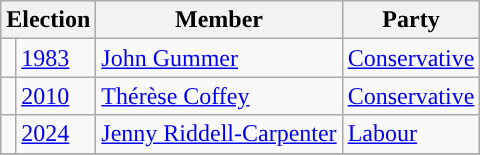<table class="wikitable">
<tr>
<th colspan="2">Election</th>
<th>Member</th>
<th>Party</th>
</tr>
<tr>
<td style="color:inherit;background-color: "></td>
<td><a href='#'>1983</a></td>
<td><a href='#'>John Gummer</a></td>
<td><a href='#'>Conservative</a></td>
</tr>
<tr>
<td style="color:inherit;background-color: "></td>
<td><a href='#'>2010</a></td>
<td><a href='#'>Thérèse Coffey</a></td>
<td><a href='#'>Conservative</a></td>
</tr>
<tr>
<td style="color:inherit;background-color: "></td>
<td><a href='#'>2024</a></td>
<td><a href='#'>Jenny Riddell-Carpenter</a></td>
<td><a href='#'>Labour</a></td>
</tr>
<tr>
</tr>
</table>
